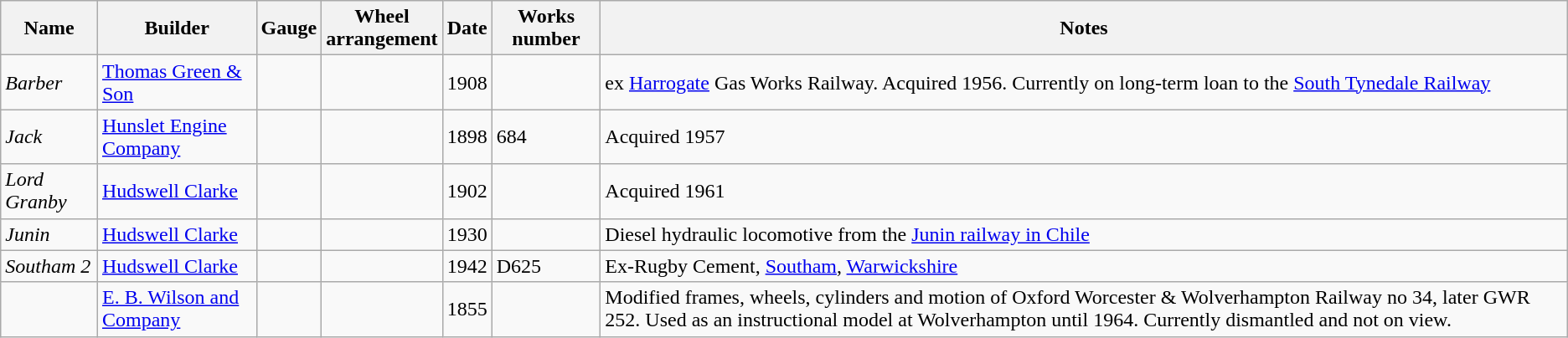<table class="wikitable">
<tr>
<th>Name</th>
<th>Builder</th>
<th>Gauge</th>
<th>Wheel<br>arrangement</th>
<th>Date</th>
<th>Works number</th>
<th>Notes</th>
</tr>
<tr>
<td><em>Barber</em></td>
<td><a href='#'>Thomas Green & Son</a></td>
<td></td>
<td></td>
<td>1908</td>
<td></td>
<td>ex <a href='#'>Harrogate</a> Gas Works Railway. Acquired 1956. Currently on long-term loan to the <a href='#'>South Tynedale Railway</a></td>
</tr>
<tr>
<td><em>Jack</em></td>
<td><a href='#'>Hunslet Engine Company</a></td>
<td></td>
<td></td>
<td>1898</td>
<td>684</td>
<td>Acquired 1957</td>
</tr>
<tr>
<td><em>Lord Granby</em></td>
<td><a href='#'>Hudswell Clarke</a></td>
<td></td>
<td></td>
<td>1902</td>
<td></td>
<td>Acquired 1961</td>
</tr>
<tr>
<td><em>Junin</em></td>
<td><a href='#'>Hudswell Clarke</a></td>
<td></td>
<td></td>
<td>1930</td>
<td></td>
<td>Diesel hydraulic locomotive from the <a href='#'>Junin railway in Chile</a></td>
</tr>
<tr>
<td><em>Southam 2</em></td>
<td><a href='#'>Hudswell Clarke</a></td>
<td></td>
<td></td>
<td>1942</td>
<td>D625</td>
<td>Ex-Rugby Cement, <a href='#'>Southam</a>, <a href='#'>Warwickshire</a></td>
</tr>
<tr>
<td></td>
<td><a href='#'>E. B. Wilson and Company</a></td>
<td></td>
<td></td>
<td>1855</td>
<td></td>
<td>Modified frames, wheels, cylinders and motion of Oxford Worcester & Wolverhampton Railway no 34, later GWR 252. Used as an instructional model at Wolverhampton until 1964. Currently dismantled and not on view.</td>
</tr>
</table>
